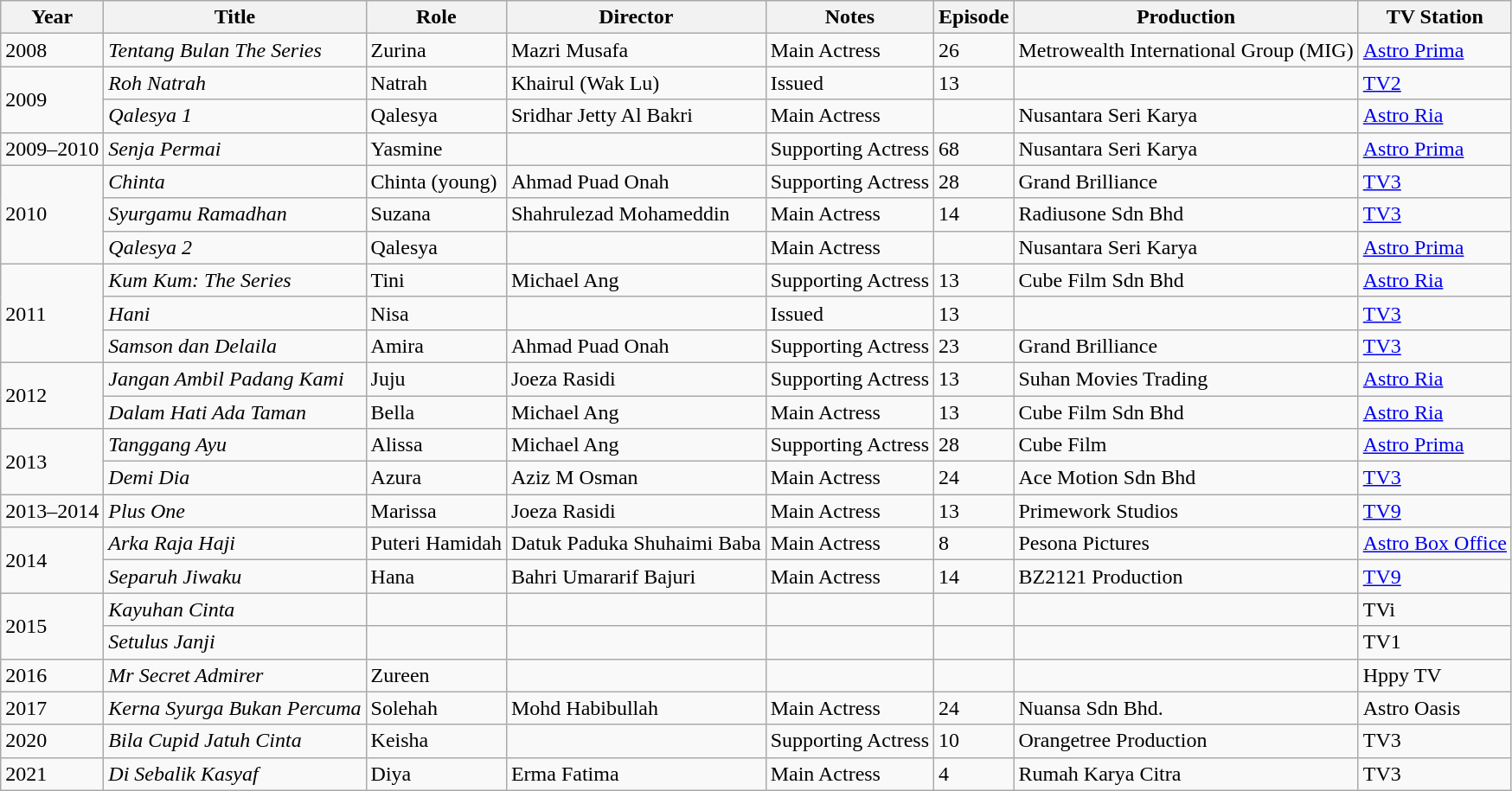<table class="wikitable sortable">
<tr>
<th>Year</th>
<th>Title</th>
<th>Role</th>
<th>Director</th>
<th>Notes</th>
<th>Episode</th>
<th>Production</th>
<th>TV Station</th>
</tr>
<tr>
<td>2008</td>
<td><em>Tentang Bulan The Series</em></td>
<td>Zurina</td>
<td>Mazri Musafa</td>
<td>Main Actress</td>
<td>26</td>
<td>Metrowealth International Group (MIG)</td>
<td><a href='#'>Astro Prima</a></td>
</tr>
<tr>
<td rowspan=2>2009</td>
<td><em>Roh Natrah</em></td>
<td>Natrah</td>
<td>Khairul (Wak Lu)</td>
<td>Issued</td>
<td>13</td>
<td></td>
<td><a href='#'>TV2</a></td>
</tr>
<tr>
<td><em>Qalesya 1</em></td>
<td>Qalesya</td>
<td>Sridhar Jetty Al Bakri</td>
<td>Main Actress</td>
<td></td>
<td>Nusantara Seri Karya</td>
<td><a href='#'>Astro Ria</a></td>
</tr>
<tr>
<td>2009–2010</td>
<td><em>Senja Permai</em></td>
<td>Yasmine</td>
<td></td>
<td>Supporting Actress</td>
<td>68</td>
<td>Nusantara Seri Karya</td>
<td><a href='#'>Astro Prima</a></td>
</tr>
<tr>
<td rowspan=3>2010</td>
<td><em>Chinta</em></td>
<td>Chinta (young)</td>
<td>Ahmad Puad Onah</td>
<td>Supporting Actress</td>
<td>28</td>
<td>Grand Brilliance</td>
<td><a href='#'>TV3</a></td>
</tr>
<tr>
<td><em>Syurgamu Ramadhan</em></td>
<td>Suzana</td>
<td>Shahrulezad Mohameddin</td>
<td>Main Actress</td>
<td>14</td>
<td>Radiusone Sdn Bhd</td>
<td><a href='#'>TV3</a></td>
</tr>
<tr>
<td><em>Qalesya 2</em></td>
<td>Qalesya</td>
<td></td>
<td>Main Actress</td>
<td></td>
<td>Nusantara Seri Karya</td>
<td><a href='#'>Astro Prima</a></td>
</tr>
<tr>
<td rowspan=3>2011</td>
<td><em>Kum Kum: The Series</em></td>
<td>Tini</td>
<td>Michael Ang</td>
<td>Supporting Actress</td>
<td>13</td>
<td>Cube Film Sdn Bhd</td>
<td><a href='#'>Astro Ria</a></td>
</tr>
<tr>
<td><em>Hani</em></td>
<td>Nisa</td>
<td></td>
<td>Issued</td>
<td>13</td>
<td></td>
<td><a href='#'>TV3</a></td>
</tr>
<tr>
<td><em>Samson dan Delaila</em></td>
<td>Amira</td>
<td>Ahmad Puad Onah</td>
<td>Supporting Actress</td>
<td>23</td>
<td>Grand Brilliance</td>
<td><a href='#'>TV3</a></td>
</tr>
<tr>
<td rowspan=2>2012</td>
<td><em>Jangan Ambil Padang Kami</em></td>
<td>Juju</td>
<td>Joeza Rasidi</td>
<td>Supporting Actress</td>
<td>13</td>
<td>Suhan Movies Trading</td>
<td><a href='#'>Astro Ria</a></td>
</tr>
<tr>
<td><em>Dalam Hati Ada Taman</em></td>
<td>Bella</td>
<td>Michael Ang</td>
<td>Main Actress</td>
<td>13</td>
<td>Cube Film Sdn Bhd</td>
<td><a href='#'>Astro Ria</a></td>
</tr>
<tr>
<td rowspan=2>2013</td>
<td><em>Tanggang Ayu</em></td>
<td>Alissa</td>
<td>Michael Ang</td>
<td>Supporting Actress</td>
<td>28</td>
<td>Cube Film</td>
<td><a href='#'>Astro Prima</a></td>
</tr>
<tr>
<td><em>Demi Dia</em></td>
<td>Azura</td>
<td>Aziz M Osman</td>
<td>Main Actress</td>
<td>24</td>
<td>Ace Motion Sdn Bhd</td>
<td><a href='#'>TV3</a></td>
</tr>
<tr>
<td>2013–2014</td>
<td><em>Plus One</em></td>
<td>Marissa</td>
<td>Joeza Rasidi</td>
<td>Main Actress</td>
<td>13</td>
<td>Primework Studios</td>
<td><a href='#'>TV9</a></td>
</tr>
<tr>
<td rowspan=2>2014</td>
<td><em>Arka Raja Haji</em></td>
<td>Puteri Hamidah</td>
<td>Datuk Paduka Shuhaimi Baba</td>
<td>Main Actress</td>
<td>8</td>
<td>Pesona Pictures</td>
<td><a href='#'>Astro Box Office</a></td>
</tr>
<tr>
<td><em>Separuh Jiwaku</em></td>
<td>Hana</td>
<td>Bahri Umararif Bajuri</td>
<td>Main Actress</td>
<td>14</td>
<td>BZ2121 Production</td>
<td><a href='#'>TV9</a></td>
</tr>
<tr>
<td rowspan="2">2015</td>
<td><em>Kayuhan Cinta</em></td>
<td></td>
<td></td>
<td></td>
<td></td>
<td></td>
<td>TVi</td>
</tr>
<tr>
<td><em>Setulus Janji</em></td>
<td></td>
<td></td>
<td></td>
<td></td>
<td></td>
<td>TV1</td>
</tr>
<tr>
<td>2016</td>
<td><em>Mr Secret Admirer</em></td>
<td>Zureen</td>
<td></td>
<td></td>
<td></td>
<td></td>
<td>Hppy TV</td>
</tr>
<tr>
<td>2017</td>
<td><em>Kerna Syurga Bukan Percuma</em></td>
<td>Solehah</td>
<td>Mohd Habibullah</td>
<td>Main Actress</td>
<td>24</td>
<td>Nuansa Sdn Bhd.</td>
<td>Astro Oasis</td>
</tr>
<tr>
<td>2020</td>
<td><em>Bila Cupid Jatuh Cinta</em></td>
<td>Keisha</td>
<td></td>
<td>Supporting Actress</td>
<td>10</td>
<td>Orangetree Production</td>
<td>TV3</td>
</tr>
<tr>
<td>2021</td>
<td><em>Di Sebalik Kasyaf</em></td>
<td>Diya</td>
<td>Erma Fatima</td>
<td>Main Actress</td>
<td>4</td>
<td>Rumah Karya Citra</td>
<td>TV3</td>
</tr>
</table>
